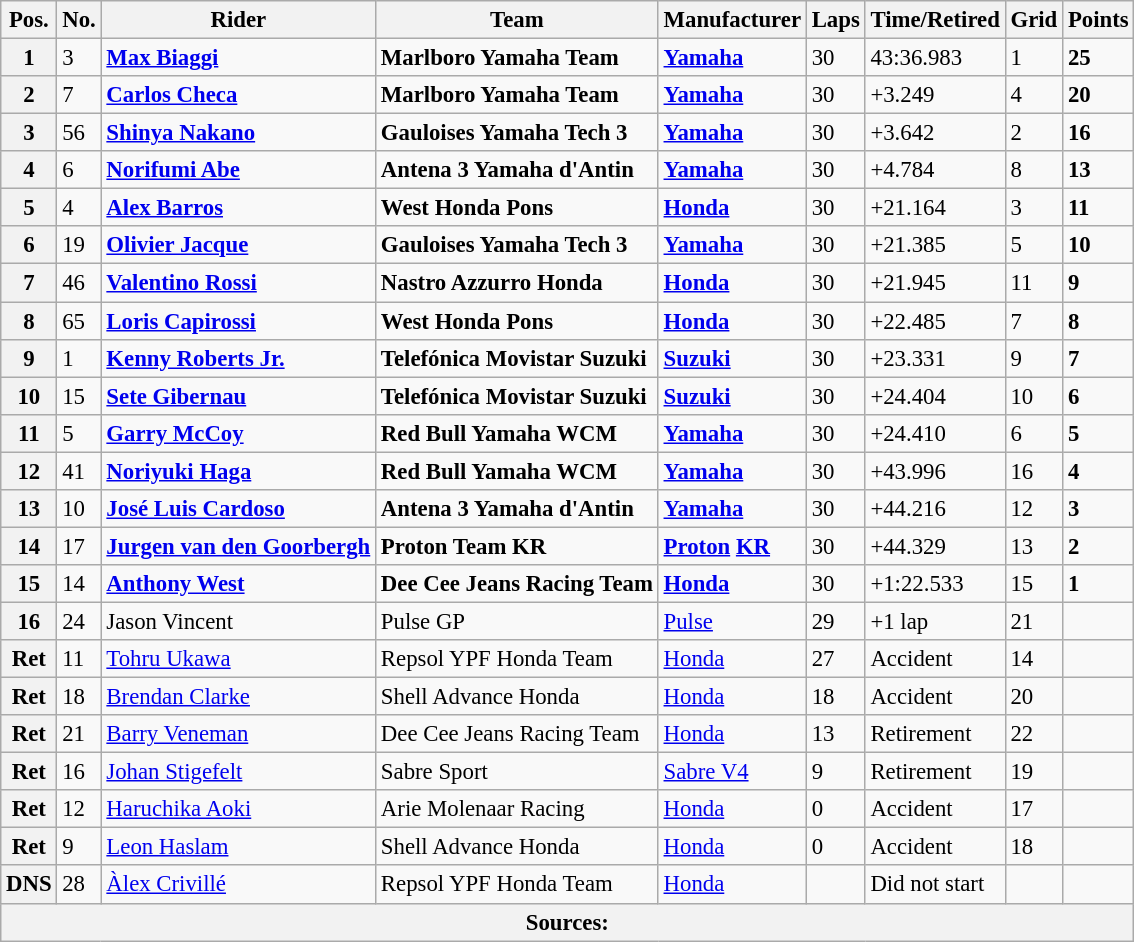<table class="wikitable" style="font-size: 95%;">
<tr>
<th>Pos.</th>
<th>No.</th>
<th>Rider</th>
<th>Team</th>
<th>Manufacturer</th>
<th>Laps</th>
<th>Time/Retired</th>
<th>Grid</th>
<th>Points</th>
</tr>
<tr>
<th>1</th>
<td>3</td>
<td> <strong><a href='#'>Max Biaggi</a></strong></td>
<td><strong>Marlboro Yamaha Team</strong></td>
<td><strong><a href='#'>Yamaha</a></strong></td>
<td>30</td>
<td>43:36.983</td>
<td>1</td>
<td><strong>25</strong></td>
</tr>
<tr>
<th>2</th>
<td>7</td>
<td> <strong><a href='#'>Carlos Checa</a></strong></td>
<td><strong>Marlboro Yamaha Team</strong></td>
<td><strong><a href='#'>Yamaha</a></strong></td>
<td>30</td>
<td>+3.249</td>
<td>4</td>
<td><strong>20</strong></td>
</tr>
<tr>
<th>3</th>
<td>56</td>
<td> <strong><a href='#'>Shinya Nakano</a></strong></td>
<td><strong>Gauloises Yamaha Tech 3</strong></td>
<td><strong><a href='#'>Yamaha</a></strong></td>
<td>30</td>
<td>+3.642</td>
<td>2</td>
<td><strong>16</strong></td>
</tr>
<tr>
<th>4</th>
<td>6</td>
<td> <strong><a href='#'>Norifumi Abe</a></strong></td>
<td><strong>Antena 3 Yamaha d'Antin</strong></td>
<td><strong><a href='#'>Yamaha</a></strong></td>
<td>30</td>
<td>+4.784</td>
<td>8</td>
<td><strong>13</strong></td>
</tr>
<tr>
<th>5</th>
<td>4</td>
<td> <strong><a href='#'>Alex Barros</a></strong></td>
<td><strong>West Honda Pons</strong></td>
<td><strong><a href='#'>Honda</a></strong></td>
<td>30</td>
<td>+21.164</td>
<td>3</td>
<td><strong>11</strong></td>
</tr>
<tr>
<th>6</th>
<td>19</td>
<td> <strong><a href='#'>Olivier Jacque</a></strong></td>
<td><strong>Gauloises Yamaha Tech 3</strong></td>
<td><strong><a href='#'>Yamaha</a></strong></td>
<td>30</td>
<td>+21.385</td>
<td>5</td>
<td><strong>10</strong></td>
</tr>
<tr>
<th>7</th>
<td>46</td>
<td> <strong><a href='#'>Valentino Rossi</a></strong></td>
<td><strong>Nastro Azzurro Honda</strong></td>
<td><strong><a href='#'>Honda</a></strong></td>
<td>30</td>
<td>+21.945</td>
<td>11</td>
<td><strong>9</strong></td>
</tr>
<tr>
<th>8</th>
<td>65</td>
<td> <strong><a href='#'>Loris Capirossi</a></strong></td>
<td><strong>West Honda Pons</strong></td>
<td><strong><a href='#'>Honda</a></strong></td>
<td>30</td>
<td>+22.485</td>
<td>7</td>
<td><strong>8</strong></td>
</tr>
<tr>
<th>9</th>
<td>1</td>
<td> <strong><a href='#'>Kenny Roberts Jr.</a></strong></td>
<td><strong>Telefónica Movistar Suzuki</strong></td>
<td><strong><a href='#'>Suzuki</a></strong></td>
<td>30</td>
<td>+23.331</td>
<td>9</td>
<td><strong>7</strong></td>
</tr>
<tr>
<th>10</th>
<td>15</td>
<td> <strong><a href='#'>Sete Gibernau</a></strong></td>
<td><strong>Telefónica Movistar Suzuki</strong></td>
<td><strong><a href='#'>Suzuki</a></strong></td>
<td>30</td>
<td>+24.404</td>
<td>10</td>
<td><strong>6</strong></td>
</tr>
<tr>
<th>11</th>
<td>5</td>
<td> <strong><a href='#'>Garry McCoy</a></strong></td>
<td><strong>Red Bull Yamaha WCM</strong></td>
<td><strong><a href='#'>Yamaha</a></strong></td>
<td>30</td>
<td>+24.410</td>
<td>6</td>
<td><strong>5</strong></td>
</tr>
<tr>
<th>12</th>
<td>41</td>
<td> <strong><a href='#'>Noriyuki Haga</a></strong></td>
<td><strong>Red Bull Yamaha WCM</strong></td>
<td><strong><a href='#'>Yamaha</a></strong></td>
<td>30</td>
<td>+43.996</td>
<td>16</td>
<td><strong>4</strong></td>
</tr>
<tr>
<th>13</th>
<td>10</td>
<td> <strong><a href='#'>José Luis Cardoso</a></strong></td>
<td><strong>Antena 3 Yamaha d'Antin</strong></td>
<td><strong><a href='#'>Yamaha</a></strong></td>
<td>30</td>
<td>+44.216</td>
<td>12</td>
<td><strong>3</strong></td>
</tr>
<tr>
<th>14</th>
<td>17</td>
<td> <strong><a href='#'>Jurgen van den Goorbergh</a></strong></td>
<td><strong>Proton Team KR</strong></td>
<td><strong><a href='#'>Proton</a> <a href='#'>KR</a></strong></td>
<td>30</td>
<td>+44.329</td>
<td>13</td>
<td><strong>2</strong></td>
</tr>
<tr>
<th>15</th>
<td>14</td>
<td> <strong><a href='#'>Anthony West</a></strong></td>
<td><strong>Dee Cee Jeans Racing Team</strong></td>
<td><strong><a href='#'>Honda</a></strong></td>
<td>30</td>
<td>+1:22.533</td>
<td>15</td>
<td><strong>1</strong></td>
</tr>
<tr>
<th>16</th>
<td>24</td>
<td> Jason Vincent</td>
<td>Pulse GP</td>
<td><a href='#'>Pulse</a></td>
<td>29</td>
<td>+1 lap</td>
<td>21</td>
<td></td>
</tr>
<tr>
<th>Ret</th>
<td>11</td>
<td> <a href='#'>Tohru Ukawa</a></td>
<td>Repsol YPF Honda Team</td>
<td><a href='#'>Honda</a></td>
<td>27</td>
<td>Accident</td>
<td>14</td>
<td></td>
</tr>
<tr>
<th>Ret</th>
<td>18</td>
<td> <a href='#'>Brendan Clarke</a></td>
<td>Shell Advance Honda</td>
<td><a href='#'>Honda</a></td>
<td>18</td>
<td>Accident</td>
<td>20</td>
<td></td>
</tr>
<tr>
<th>Ret</th>
<td>21</td>
<td> <a href='#'>Barry Veneman</a></td>
<td>Dee Cee Jeans Racing Team</td>
<td><a href='#'>Honda</a></td>
<td>13</td>
<td>Retirement</td>
<td>22</td>
<td></td>
</tr>
<tr>
<th>Ret</th>
<td>16</td>
<td> <a href='#'>Johan Stigefelt</a></td>
<td>Sabre Sport</td>
<td><a href='#'>Sabre V4</a></td>
<td>9</td>
<td>Retirement</td>
<td>19</td>
<td></td>
</tr>
<tr>
<th>Ret</th>
<td>12</td>
<td> <a href='#'>Haruchika Aoki</a></td>
<td>Arie Molenaar Racing</td>
<td><a href='#'>Honda</a></td>
<td>0</td>
<td>Accident</td>
<td>17</td>
<td></td>
</tr>
<tr>
<th>Ret</th>
<td>9</td>
<td> <a href='#'>Leon Haslam</a></td>
<td>Shell Advance Honda</td>
<td><a href='#'>Honda</a></td>
<td>0</td>
<td>Accident</td>
<td>18</td>
<td></td>
</tr>
<tr>
<th>DNS</th>
<td>28</td>
<td> <a href='#'>Àlex Crivillé</a></td>
<td>Repsol YPF Honda Team</td>
<td><a href='#'>Honda</a></td>
<td></td>
<td>Did not start</td>
<td></td>
<td></td>
</tr>
<tr>
<th colspan=9>Sources: </th>
</tr>
</table>
